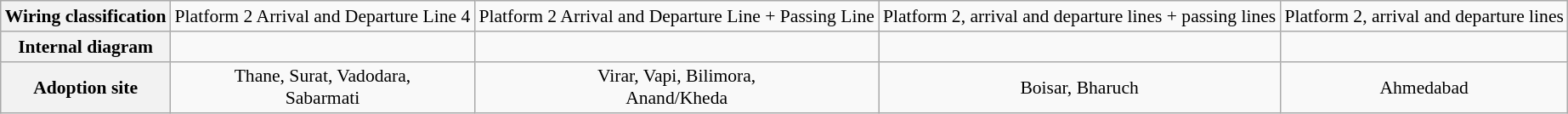<table class="wikitable" style="font-size:90%; text-align: center;">
<tr>
<th>Wiring classification</th>
<td>Platform 2 Arrival and Departure Line 4</td>
<td>Platform 2 Arrival and Departure Line + Passing Line</td>
<td>Platform 2, arrival and departure lines + passing lines</td>
<td>Platform 2, arrival and departure lines</td>
</tr>
<tr>
<th>Internal diagram</th>
<td></td>
<td></td>
<td></td>
<td></td>
</tr>
<tr>
<th>Adoption site</th>
<td>Thane, Surat, Vadodara,<br>Sabarmati</td>
<td>Virar, Vapi, Bilimora,<br>Anand/Kheda</td>
<td>Boisar, Bharuch</td>
<td>Ahmedabad</td>
</tr>
</table>
